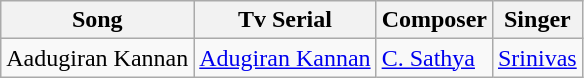<table class="wikitable">
<tr>
<th>Song</th>
<th>Tv Serial</th>
<th>Composer</th>
<th>Singer</th>
</tr>
<tr>
<td>Aadugiran Kannan</td>
<td><a href='#'>Adugiran Kannan</a></td>
<td><a href='#'>C. Sathya</a></td>
<td><a href='#'>Srinivas</a></td>
</tr>
</table>
